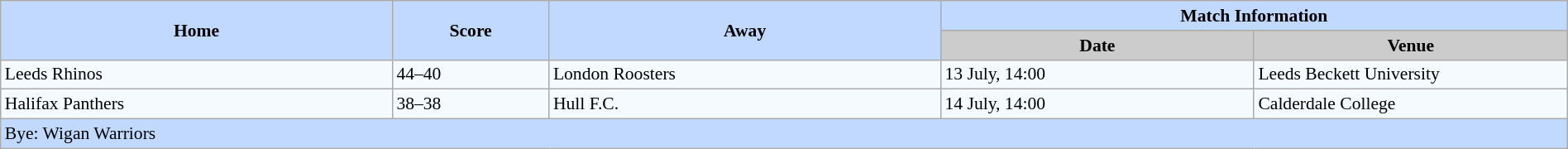<table class="wikitable defaultcenter col1right col3left" style="font-size:90%; background-color:#F5FAFF" width=100%>
<tr>
<th scope="col" rowspan=2 style="background-color:#C1D8FF" width=25%>Home</th>
<th scope="col" rowspan=2 style="background-color:#C1D8FF" width=10%>Score</th>
<th scope="col" rowspan=2 style="background-color:#C1D8FF" width=25%>Away</th>
<th colspan=2 style="background-color:#C1D8FF">Match Information</th>
</tr>
<tr>
<th scope="col" style="background-color:#CCCCCC" width=20%>Date</th>
<th scope="col" style="background-color:#CCCCCC" width=20%>Venue</th>
</tr>
<tr>
<td>Leeds Rhinos </td>
<td>44–40</td>
<td> London Roosters</td>
<td>13 July, 14:00</td>
<td>Leeds Beckett University</td>
</tr>
<tr>
<td>Halifax Panthers </td>
<td>38–38</td>
<td> Hull F.C.</td>
<td>14 July, 14:00</td>
<td>Calderdale College</td>
</tr>
<tr>
<td colspan=5 style="background-color:#C1D8FF; text-align:left">Bye:  Wigan Warriors</td>
</tr>
</table>
